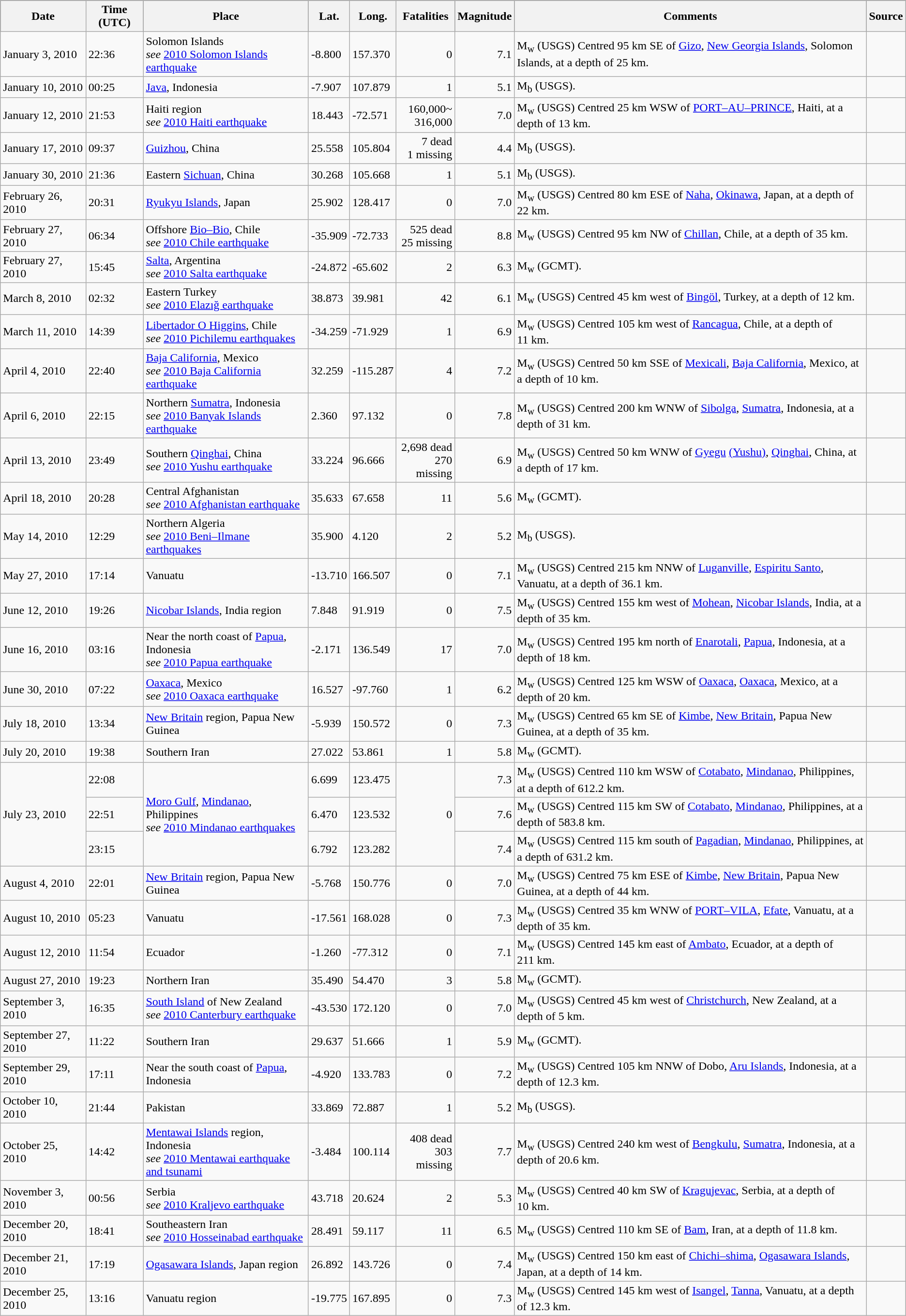<table class="wikitable sortable">
<tr style="background:black;">
<th>Date</th>
<th>Time (UTC)</th>
<th>Place</th>
<th>Lat.</th>
<th>Long.</th>
<th>Fatalities</th>
<th>Magnitude</th>
<th>Comments</th>
<th>Source</th>
</tr>
<tr>
<td>January 3, 2010</td>
<td>22:36</td>
<td>Solomon Islands<br> <em>see</em> <a href='#'>2010 Solomon Islands earthquake</a></td>
<td>-8.800</td>
<td>157.370</td>
<td style="text-align:right;">0</td>
<td style="text-align:right;">7.1</td>
<td>M<sub>w</sub> (USGS) Centred 95 km SE of <a href='#'>Gizo</a>, <a href='#'>New Georgia Islands</a>, Solomon Islands, at a depth of 25 km.</td>
<td style="text-align:right;"></td>
</tr>
<tr>
<td>January 10, 2010</td>
<td>00:25</td>
<td><a href='#'>Java</a>, Indonesia</td>
<td>-7.907</td>
<td>107.879</td>
<td style="text-align:right;">1</td>
<td style="text-align:right;">5.1</td>
<td>M<sub>b</sub> (USGS).</td>
<td></td>
</tr>
<tr>
<td>January 12, 2010</td>
<td>21:53</td>
<td>Haiti region<br> <em>see</em> <a href='#'>2010 Haiti earthquake</a></td>
<td>18.443</td>
<td>-72.571</td>
<td style="text-align:right;">160,000~<br>316,000</td>
<td style="text-align:right;">7.0</td>
<td>M<sub>w</sub> (USGS) Centred 25 km WSW of <a href='#'>PORT–AU–PRINCE</a>, Haiti, at a depth of 13 km.</td>
<td style="text-align:right;"></td>
</tr>
<tr>
<td>January 17, 2010</td>
<td>09:37</td>
<td><a href='#'>Guizhou</a>, China</td>
<td>25.558</td>
<td>105.804</td>
<td style="text-align:right;">7 dead<br> 1 missing</td>
<td style="text-align:right;">4.4</td>
<td>M<sub>b</sub> (USGS).</td>
<td></td>
</tr>
<tr>
<td>January 30, 2010</td>
<td>21:36</td>
<td>Eastern <a href='#'>Sichuan</a>, China</td>
<td>30.268</td>
<td>105.668</td>
<td style="text-align:right;">1</td>
<td style="text-align:right;">5.1</td>
<td>M<sub>b</sub> (USGS).</td>
<td></td>
</tr>
<tr>
<td>February 26, 2010</td>
<td>20:31</td>
<td><a href='#'>Ryukyu Islands</a>, Japan</td>
<td>25.902</td>
<td>128.417</td>
<td style="text-align:right;">0</td>
<td style="text-align:right;">7.0</td>
<td>M<sub>w</sub> (USGS) Centred 80 km ESE of <a href='#'>Naha</a>, <a href='#'>Okinawa</a>, Japan, at a depth of 22 km.</td>
<td style="text-align:right;"></td>
</tr>
<tr>
<td>February 27, 2010</td>
<td>06:34</td>
<td>Offshore <a href='#'>Bio–Bio</a>, Chile<br> <em>see</em> <a href='#'>2010 Chile earthquake</a></td>
<td>-35.909</td>
<td>-72.733</td>
<td style="text-align:right;">525 dead<br> 25 missing</td>
<td style="text-align:right;">8.8</td>
<td>M<sub>w</sub> (USGS) Centred 95 km NW of <a href='#'>Chillan</a>, Chile, at a depth of 35 km.</td>
<td style="text-align:right;"></td>
</tr>
<tr>
<td>February 27, 2010</td>
<td>15:45</td>
<td><a href='#'>Salta</a>, Argentina<br> <em>see</em> <a href='#'>2010 Salta earthquake</a></td>
<td>-24.872</td>
<td>-65.602</td>
<td style="text-align:right;">2</td>
<td style="text-align:right;">6.3</td>
<td>M<sub>w</sub> (GCMT).</td>
<td></td>
</tr>
<tr>
<td>March 8, 2010</td>
<td>02:32</td>
<td>Eastern Turkey<br> <em>see</em> <a href='#'>2010 Elazığ earthquake</a></td>
<td>38.873</td>
<td>39.981</td>
<td style="text-align:right;">42</td>
<td style="text-align:right;">6.1</td>
<td>M<sub>w</sub> (USGS) Centred 45 km west of <a href='#'>Bingöl</a>, Turkey, at a depth of 12 km.</td>
<td style="text-align:right;"></td>
</tr>
<tr>
<td>March 11, 2010</td>
<td>14:39</td>
<td><a href='#'>Libertador O Higgins</a>, Chile<br> <em>see</em> <a href='#'>2010 Pichilemu earthquakes</a></td>
<td>-34.259</td>
<td>-71.929</td>
<td style="text-align:right;">1</td>
<td style="text-align:right;">6.9</td>
<td>M<sub>w</sub> (USGS) Centred 105 km west of <a href='#'>Rancagua</a>, Chile, at a depth of 11 km.</td>
<td style="text-align:right;"></td>
</tr>
<tr>
<td>April 4, 2010</td>
<td>22:40</td>
<td><a href='#'>Baja California</a>, Mexico<br> <em>see</em> <a href='#'>2010 Baja California earthquake</a></td>
<td>32.259</td>
<td>-115.287</td>
<td style="text-align:right;">4</td>
<td style="text-align:right;">7.2</td>
<td>M<sub>w</sub> (USGS) Centred 50 km SSE of <a href='#'>Mexicali</a>, <a href='#'>Baja California</a>, Mexico, at a depth of 10 km.</td>
<td style="text-align:right;"></td>
</tr>
<tr>
<td>April 6, 2010</td>
<td>22:15</td>
<td>Northern <a href='#'>Sumatra</a>, Indonesia<br> <em>see</em> <a href='#'>2010 Banyak Islands earthquake</a></td>
<td>2.360</td>
<td>97.132</td>
<td style="text-align:right;">0</td>
<td style="text-align:right;">7.8</td>
<td>M<sub>w</sub> (USGS) Centred 200 km WNW of <a href='#'>Sibolga</a>, <a href='#'>Sumatra</a>, Indonesia, at a depth of 31 km.</td>
<td style="text-align:right;"></td>
</tr>
<tr>
<td>April 13, 2010</td>
<td>23:49</td>
<td>Southern <a href='#'>Qinghai</a>, China<br> <em>see</em> <a href='#'>2010 Yushu earthquake</a></td>
<td>33.224</td>
<td>96.666</td>
<td style="text-align:right;">2,698 dead<br> 270 missing</td>
<td style="text-align:right;">6.9</td>
<td>M<sub>w</sub> (USGS) Centred 50 km WNW of <a href='#'>Gyegu</a> <a href='#'>(Yushu)</a>, <a href='#'>Qinghai</a>, China, at a depth of 17 km.</td>
<td style="text-align:right;"></td>
</tr>
<tr>
<td>April 18, 2010</td>
<td>20:28</td>
<td>Central Afghanistan<br> <em>see</em> <a href='#'>2010 Afghanistan earthquake</a></td>
<td>35.633</td>
<td>67.658</td>
<td style="text-align:right;">11</td>
<td style="text-align:right;">5.6</td>
<td>M<sub>w</sub> (GCMT).</td>
<td></td>
</tr>
<tr>
<td>May 14, 2010</td>
<td>12:29</td>
<td>Northern Algeria<br> <em>see</em> <a href='#'>2010 Beni–Ilmane earthquakes</a></td>
<td>35.900</td>
<td>4.120</td>
<td style="text-align:right;">2</td>
<td style="text-align:right;">5.2</td>
<td>M<sub>b</sub> (USGS).</td>
<td></td>
</tr>
<tr>
<td>May 27, 2010</td>
<td>17:14</td>
<td>Vanuatu</td>
<td>-13.710</td>
<td>166.507</td>
<td style="text-align:right;">0</td>
<td style="text-align:right;">7.1</td>
<td>M<sub>w</sub> (USGS) Centred 215 km NNW of <a href='#'>Luganville</a>, <a href='#'>Espiritu Santo</a>, Vanuatu, at a depth of 36.1 km.</td>
<td style="text-align:right;"></td>
</tr>
<tr>
<td>June 12, 2010</td>
<td>19:26</td>
<td><a href='#'>Nicobar Islands</a>, India region</td>
<td>7.848</td>
<td>91.919</td>
<td style="text-align:right;">0</td>
<td style="text-align:right;">7.5</td>
<td>M<sub>w</sub> (USGS) Centred 155 km west of <a href='#'>Mohean</a>, <a href='#'>Nicobar Islands</a>, India, at a depth of 35 km.</td>
<td style="text-align:right;"></td>
</tr>
<tr>
<td>June 16, 2010</td>
<td>03:16</td>
<td>Near the north coast of <a href='#'>Papua</a>, Indonesia<br> <em>see</em> <a href='#'>2010 Papua earthquake</a></td>
<td>-2.171</td>
<td>136.549</td>
<td style="text-align:right;">17</td>
<td style="text-align:right;">7.0</td>
<td>M<sub>w</sub> (USGS) Centred 195 km north of <a href='#'>Enarotali</a>, <a href='#'>Papua</a>, Indonesia, at a depth of 18 km.</td>
<td style="text-align:right;"></td>
</tr>
<tr>
<td>June 30, 2010</td>
<td>07:22</td>
<td><a href='#'>Oaxaca</a>, Mexico<br> <em>see</em> <a href='#'>2010 Oaxaca earthquake</a></td>
<td>16.527</td>
<td>-97.760</td>
<td style="text-align:right;">1</td>
<td style="text-align:right;">6.2</td>
<td>M<sub>w</sub> (USGS) Centred 125 km WSW of <a href='#'>Oaxaca</a>, <a href='#'>Oaxaca</a>, Mexico, at a depth of 20 km.</td>
<td style="text-align:right;"></td>
</tr>
<tr>
<td>July 18, 2010</td>
<td>13:34</td>
<td><a href='#'>New Britain</a> region, Papua New Guinea</td>
<td>-5.939</td>
<td>150.572</td>
<td style="text-align:right;">0</td>
<td style="text-align:right;">7.3</td>
<td>M<sub>w</sub> (USGS) Centred 65 km SE of <a href='#'>Kimbe</a>, <a href='#'>New Britain</a>, Papua New Guinea, at a depth of 35 km.</td>
<td style="text-align:right;"></td>
</tr>
<tr>
<td>July 20, 2010</td>
<td>19:38</td>
<td>Southern Iran</td>
<td>27.022</td>
<td>53.861</td>
<td style="text-align:right;">1</td>
<td style="text-align:right;">5.8</td>
<td>M<sub>w</sub> (GCMT).</td>
<td></td>
</tr>
<tr>
<td rowspan="3">July 23, 2010</td>
<td>22:08</td>
<td rowspan="3"><a href='#'>Moro Gulf</a>, <a href='#'>Mindanao</a>, Philippines<br> <em>see</em> <a href='#'>2010 Mindanao earthquakes</a></td>
<td>6.699</td>
<td>123.475</td>
<td rowspan="3" style="text-align:right;">0</td>
<td style="text-align:right;">7.3</td>
<td>M<sub>w</sub> (USGS) Centred 110 km WSW of <a href='#'>Cotabato</a>, <a href='#'>Mindanao</a>, Philippines, at a depth of 612.2 km.</td>
<td style="text-align:right;"></td>
</tr>
<tr>
<td>22:51</td>
<td>6.470</td>
<td>123.532</td>
<td style="text-align:right;">7.6</td>
<td>M<sub>w</sub> (USGS) Centred 115 km SW of <a href='#'>Cotabato</a>, <a href='#'>Mindanao</a>, Philippines, at a depth of 583.8 km.</td>
<td style="text-align:right;"></td>
</tr>
<tr>
<td>23:15</td>
<td>6.792</td>
<td>123.282</td>
<td style="text-align:right;">7.4</td>
<td>M<sub>w</sub> (USGS) Centred 115 km south of <a href='#'>Pagadian</a>, <a href='#'>Mindanao</a>, Philippines, at a depth of 631.2 km.</td>
<td style="text-align:right;"></td>
</tr>
<tr>
<td>August 4, 2010</td>
<td>22:01</td>
<td><a href='#'>New Britain</a> region, Papua New Guinea</td>
<td>-5.768</td>
<td>150.776</td>
<td style="text-align:right;">0</td>
<td style="text-align:right;">7.0</td>
<td>M<sub>w</sub> (USGS) Centred 75 km ESE of <a href='#'>Kimbe</a>, <a href='#'>New Britain</a>, Papua New Guinea, at a depth of 44 km.</td>
<td style="text-align:right;"></td>
</tr>
<tr>
<td>August 10, 2010</td>
<td>05:23</td>
<td>Vanuatu</td>
<td>-17.561</td>
<td>168.028</td>
<td style="text-align:right;">0</td>
<td style="text-align:right;">7.3</td>
<td>M<sub>w</sub> (USGS) Centred 35 km WNW of <a href='#'>PORT–VILA</a>, <a href='#'>Efate</a>, Vanuatu, at a depth of 35 km.</td>
<td style="text-align:right;"></td>
</tr>
<tr>
<td>August 12, 2010</td>
<td>11:54</td>
<td>Ecuador</td>
<td>-1.260</td>
<td>-77.312</td>
<td style="text-align:right;">0</td>
<td style="text-align:right;">7.1</td>
<td>M<sub>w</sub> (USGS) Centred 145 km east of <a href='#'>Ambato</a>, Ecuador, at a depth of 211 km.</td>
<td style="text-align:right;"></td>
</tr>
<tr>
<td>August 27, 2010</td>
<td>19:23</td>
<td>Northern Iran</td>
<td>35.490</td>
<td>54.470</td>
<td style="text-align:right;">3</td>
<td style="text-align:right;">5.8</td>
<td>M<sub>w</sub> (GCMT).</td>
<td></td>
</tr>
<tr>
<td>September 3, 2010</td>
<td>16:35</td>
<td><a href='#'>South Island</a> of New Zealand<br> <em>see</em> <a href='#'>2010 Canterbury earthquake</a></td>
<td>-43.530</td>
<td>172.120</td>
<td style="text-align:right;">0</td>
<td style="text-align:right;">7.0</td>
<td>M<sub>w</sub> (USGS) Centred 45 km west of <a href='#'>Christchurch</a>, New Zealand, at a depth of 5 km.</td>
<td style="text-align:right;"></td>
</tr>
<tr>
<td>September 27, 2010</td>
<td>11:22</td>
<td>Southern Iran</td>
<td>29.637</td>
<td>51.666</td>
<td style="text-align:right;">1</td>
<td style="text-align:right;">5.9</td>
<td>M<sub>w</sub> (GCMT).</td>
<td></td>
</tr>
<tr>
<td>September 29, 2010</td>
<td>17:11</td>
<td>Near the south coast of <a href='#'>Papua</a>, Indonesia</td>
<td>-4.920</td>
<td>133.783</td>
<td style="text-align:right;">0</td>
<td style="text-align:right;">7.2</td>
<td>M<sub>w</sub> (USGS) Centred 105 km NNW of Dobo, <a href='#'>Aru Islands</a>, Indonesia, at a depth of 12.3 km.</td>
<td style="text-align:right;"></td>
</tr>
<tr>
<td>October 10, 2010</td>
<td>21:44</td>
<td>Pakistan</td>
<td>33.869</td>
<td>72.887</td>
<td style="text-align:right;">1</td>
<td style="text-align:right;">5.2</td>
<td>M<sub>b</sub> (USGS).</td>
<td></td>
</tr>
<tr>
<td>October 25, 2010</td>
<td>14:42</td>
<td><a href='#'>Mentawai Islands</a> region, Indonesia<br> <em>see</em> <a href='#'>2010 Mentawai earthquake and tsunami</a></td>
<td>-3.484</td>
<td>100.114</td>
<td style="text-align:right;">408 dead<br> 303 missing</td>
<td style="text-align:right;">7.7</td>
<td>M<sub>w</sub> (USGS) Centred 240 km west of <a href='#'>Bengkulu</a>, <a href='#'>Sumatra</a>, Indonesia, at a depth of 20.6 km.</td>
<td style="text-align:right;"></td>
</tr>
<tr>
<td>November 3, 2010</td>
<td>00:56</td>
<td>Serbia<br> <em>see</em> <a href='#'>2010 Kraljevo earthquake</a></td>
<td>43.718</td>
<td>20.624</td>
<td style="text-align:right;">2</td>
<td style="text-align:right;">5.3</td>
<td>M<sub>w</sub> (USGS) Centred 40 km SW of <a href='#'>Kragujevac</a>, Serbia, at a depth of 10 km.</td>
<td style="text-align:right;"></td>
</tr>
<tr>
<td>December 20, 2010</td>
<td>18:41</td>
<td>Southeastern Iran<br> <em>see</em> <a href='#'>2010 Hosseinabad earthquake</a></td>
<td>28.491</td>
<td>59.117</td>
<td style="text-align:right;">11</td>
<td style="text-align:right;">6.5</td>
<td>M<sub>w</sub> (USGS) Centred 110 km SE of <a href='#'>Bam</a>, Iran, at a depth of 11.8 km.</td>
<td style="text-align:right;"></td>
</tr>
<tr>
<td>December 21, 2010</td>
<td>17:19</td>
<td><a href='#'>Ogasawara Islands</a>, Japan region</td>
<td>26.892</td>
<td>143.726</td>
<td style="text-align:right;">0</td>
<td style="text-align:right;">7.4</td>
<td>M<sub>w</sub> (USGS) Centred 150 km east of <a href='#'>Chichi–shima</a>, <a href='#'>Ogasawara Islands</a>, Japan, at a depth of 14 km.</td>
<td style="text-align:right;"></td>
</tr>
<tr>
<td>December 25, 2010</td>
<td>13:16</td>
<td>Vanuatu region</td>
<td>-19.775</td>
<td>167.895</td>
<td style="text-align:right;">0</td>
<td style="text-align:right;">7.3</td>
<td>M<sub>w</sub> (USGS) Centred 145 km west of <a href='#'>Isangel</a>, <a href='#'>Tanna</a>, Vanuatu, at a depth of 12.3 km.</td>
<td style="text-align:right;"></td>
</tr>
</table>
